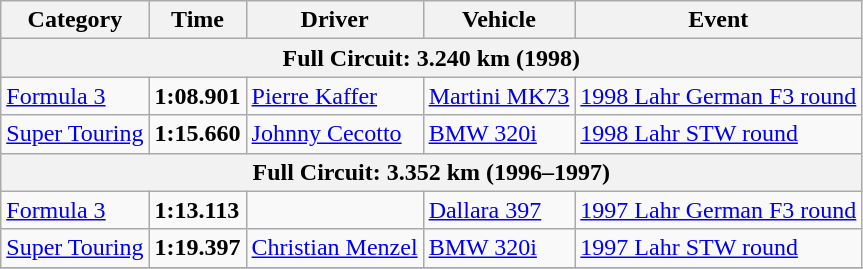<table class="wikitable">
<tr>
<th>Category</th>
<th>Time</th>
<th>Driver</th>
<th>Vehicle</th>
<th>Event</th>
</tr>
<tr>
<th colspan=5>Full Circuit: 3.240 km (1998)</th>
</tr>
<tr>
<td><a href='#'>Formula 3</a></td>
<td><strong>1:08.901</strong></td>
<td><a href='#'>Pierre Kaffer</a></td>
<td><a href='#'>Martini MK73</a></td>
<td><a href='#'>1998 Lahr German F3 round</a></td>
</tr>
<tr>
<td><a href='#'>Super Touring</a></td>
<td><strong>1:15.660</strong></td>
<td><a href='#'>Johnny Cecotto</a></td>
<td><a href='#'>BMW 320i</a></td>
<td><a href='#'>1998 Lahr STW round</a></td>
</tr>
<tr>
<th colspan=5>Full Circuit: 3.352 km (1996–1997)</th>
</tr>
<tr>
<td><a href='#'>Formula 3</a></td>
<td><strong>1:13.113</strong></td>
<td></td>
<td><a href='#'>Dallara 397</a></td>
<td><a href='#'>1997 Lahr German F3 round</a></td>
</tr>
<tr>
<td><a href='#'>Super Touring</a></td>
<td><strong>1:19.397</strong></td>
<td><a href='#'>Christian Menzel</a></td>
<td><a href='#'>BMW 320i</a></td>
<td><a href='#'>1997 Lahr STW round</a></td>
</tr>
<tr>
</tr>
</table>
